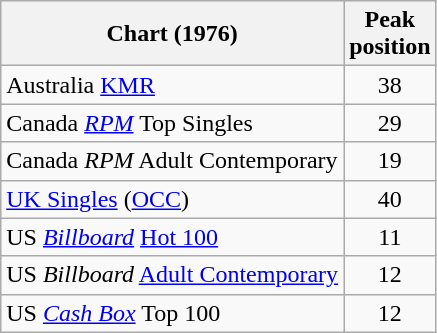<table class="wikitable sortable">
<tr>
<th>Chart (1976)</th>
<th>Peak<br>position</th>
</tr>
<tr>
<td align="left">Australia <a href='#'>KMR</a></td>
<td style="text-align:center;">38</td>
</tr>
<tr>
<td>Canada <a href='#'><em>RPM</em></a> Top Singles</td>
<td style="text-align:center;">29</td>
</tr>
<tr>
<td>Canada <em>RPM</em> Adult Contemporary</td>
<td style="text-align:center;">19</td>
</tr>
<tr>
<td><a href='#'>UK Singles</a> (<a href='#'>OCC</a>)</td>
<td style="text-align:center;">40</td>
</tr>
<tr>
<td>US <em><a href='#'>Billboard</a></em> <a href='#'>Hot 100</a></td>
<td style="text-align:center;">11</td>
</tr>
<tr>
<td>US <em>Billboard</em> <a href='#'>Adult Contemporary</a></td>
<td align="center">12</td>
</tr>
<tr>
<td>US <a href='#'><em>Cash Box</em></a> Top 100</td>
<td align="center">12</td>
</tr>
</table>
